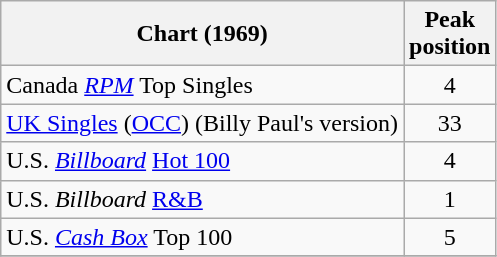<table class="wikitable sortable">
<tr>
<th>Chart (1969)</th>
<th>Peak<br>position</th>
</tr>
<tr>
<td>Canada <em><a href='#'>RPM</a></em> Top Singles</td>
<td style="text-align:center;">4</td>
</tr>
<tr>
<td><a href='#'>UK Singles</a> (<a href='#'>OCC</a>) (Billy Paul's version)</td>
<td style="text-align:center;">33</td>
</tr>
<tr>
<td>U.S. <em><a href='#'>Billboard</a></em> <a href='#'>Hot 100</a></td>
<td style="text-align:center;">4</td>
</tr>
<tr>
<td>U.S. <em>Billboard</em> <a href='#'>R&B</a></td>
<td style="text-align:center;">1</td>
</tr>
<tr>
<td>U.S. <a href='#'><em>Cash Box</em></a> Top 100</td>
<td align="center">5</td>
</tr>
<tr>
</tr>
</table>
